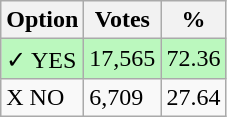<table class="wikitable">
<tr>
<th>Option</th>
<th>Votes</th>
<th>%</th>
</tr>
<tr>
<td style=background:#bbf8be>✓ YES</td>
<td style=background:#bbf8be>17,565</td>
<td style=background:#bbf8be>72.36</td>
</tr>
<tr>
<td>X NO</td>
<td>6,709</td>
<td>27.64</td>
</tr>
</table>
